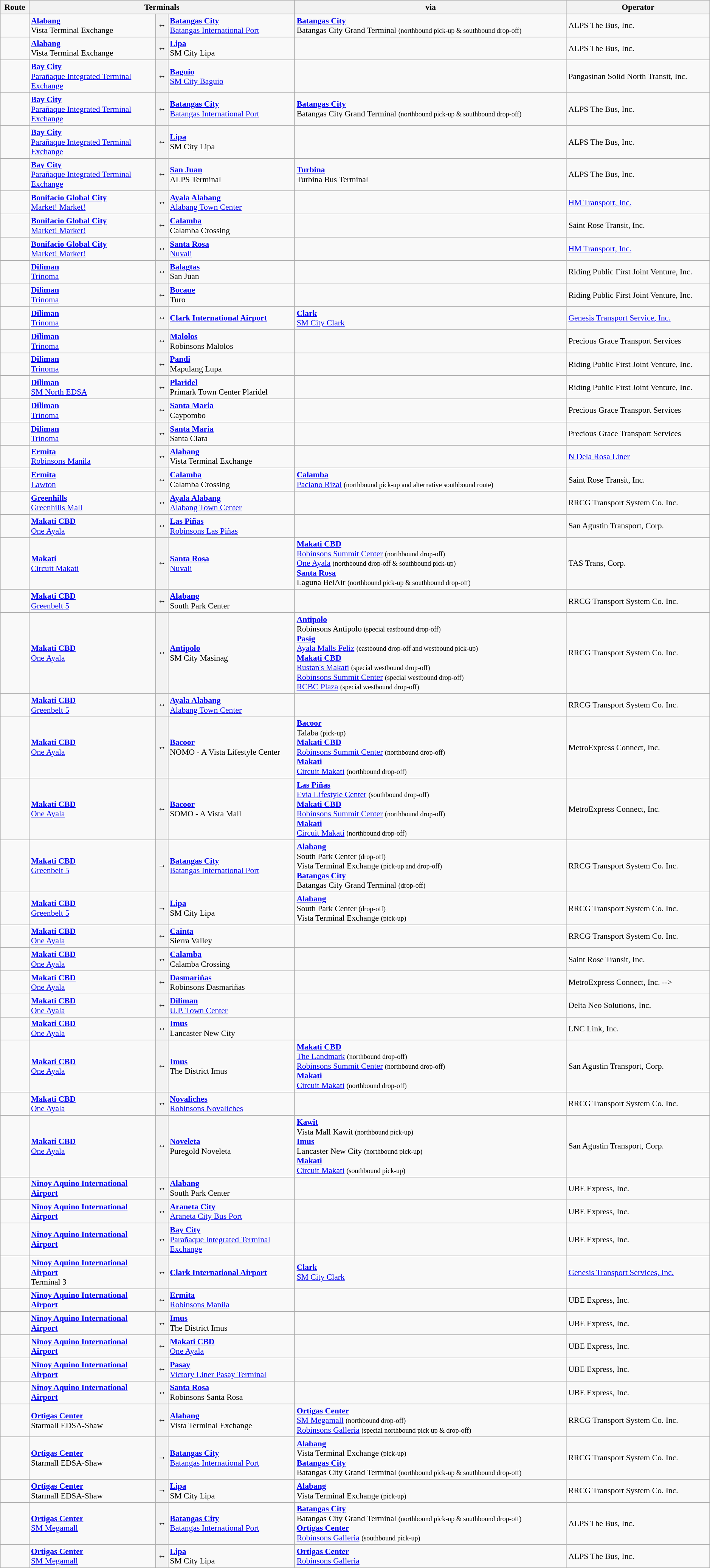<table class="wikitable sortable" style="margin-left: auto; margin-right: auto; border: none;width: 99%;font-size: 90%;">
<tr>
<th style="width:4%;">Route</th>
<th colspan="3" style="width:37%;">Terminals</th>
<th style="width:38%;">via</th>
<th style="width:20%;">Operator</th>
</tr>
<tr>
<td></td>
<td><strong><a href='#'>Alabang</a></strong><br>Vista Terminal Exchange</td>
<th>↔</th>
<td><strong><a href='#'>Batangas City</a></strong><br><a href='#'>Batangas International Port</a></td>
<td><strong><a href='#'>Batangas City</a></strong><br>Batangas City Grand Terminal <small>(northbound pick-up & southbound drop-off)</small></td>
<td>ALPS The Bus, Inc.</td>
</tr>
<tr>
<td></td>
<td><strong><a href='#'>Alabang</a></strong><br>Vista Terminal Exchange</td>
<th>↔</th>
<td><strong><a href='#'>Lipa</a></strong><br>SM City Lipa</td>
<td></td>
<td>ALPS The Bus, Inc.</td>
</tr>
<tr>
<td></td>
<td><strong><a href='#'>Bay City</a></strong><br><a href='#'>Parañaque Integrated Terminal Exchange</a></td>
<th>↔</th>
<td><strong><a href='#'>Baguio</a></strong><br><a href='#'>SM City Baguio</a></td>
<td></td>
<td>Pangasinan Solid North Transit, Inc.</td>
</tr>
<tr>
<td></td>
<td><strong><a href='#'>Bay City</a></strong><br><a href='#'>Parañaque Integrated Terminal Exchange</a></td>
<th>↔</th>
<td><strong><a href='#'>Batangas City</a></strong><br><a href='#'>Batangas International Port</a></td>
<td><strong><a href='#'>Batangas City</a></strong><br>Batangas City Grand Terminal <small>(northbound pick-up & southbound drop-off)</small></td>
<td>ALPS The Bus, Inc.</td>
</tr>
<tr>
<td></td>
<td><strong><a href='#'>Bay City</a></strong><br><a href='#'>Parañaque Integrated Terminal Exchange</a></td>
<th>↔</th>
<td><strong><a href='#'>Lipa</a></strong><br>SM City Lipa</td>
<td></td>
<td>ALPS The Bus, Inc.</td>
</tr>
<tr>
<td></td>
<td><strong><a href='#'>Bay City</a></strong><br><a href='#'>Parañaque Integrated Terminal Exchange</a></td>
<th>↔</th>
<td><strong><a href='#'>San Juan</a></strong><br>ALPS Terminal</td>
<td><strong><a href='#'>Turbina</a></strong><br>Turbina Bus Terminal</td>
<td>ALPS The Bus, Inc.</td>
</tr>
<tr>
<td></td>
<td><strong><a href='#'>Bonifacio Global City</a></strong><br><a href='#'>Market! Market!</a></td>
<th>↔</th>
<td><strong><a href='#'>Ayala Alabang</a></strong><br><a href='#'>Alabang Town Center</a></td>
<td></td>
<td><a href='#'>HM Transport, Inc.</a></td>
</tr>
<tr>
<td></td>
<td><strong><a href='#'>Bonifacio Global City</a></strong><br><a href='#'>Market! Market!</a></td>
<th>↔</th>
<td><strong><a href='#'>Calamba</a></strong><br>Calamba Crossing</td>
<td></td>
<td>Saint Rose Transit, Inc.</td>
</tr>
<tr>
<td></td>
<td><strong><a href='#'>Bonifacio Global City</a></strong><br><a href='#'>Market! Market!</a></td>
<th>↔</th>
<td><strong><a href='#'>Santa Rosa</a></strong><br><a href='#'>Nuvali</a></td>
<td></td>
<td><a href='#'>HM Transport, Inc.</a></td>
</tr>
<tr>
<td></td>
<td><strong><a href='#'>Diliman</a></strong><br><a href='#'>Trinoma</a></td>
<th>↔</th>
<td><strong><a href='#'>Balagtas</a></strong><br>San Juan</td>
<td></td>
<td>Riding Public First Joint Venture, Inc.</td>
</tr>
<tr>
<td></td>
<td><strong><a href='#'>Diliman</a></strong><br><a href='#'>Trinoma</a></td>
<th>↔</th>
<td><strong><a href='#'>Bocaue</a></strong><br>Turo</td>
<td></td>
<td>Riding Public First Joint Venture, Inc.</td>
</tr>
<tr>
<td></td>
<td><strong><a href='#'>Diliman</a></strong><br><a href='#'>Trinoma</a></td>
<th>↔</th>
<td><strong><a href='#'>Clark International Airport</a></strong></td>
<td><strong><a href='#'>Clark</a></strong><br><a href='#'>SM City Clark</a></td>
<td><a href='#'>Genesis Transport Service, Inc.</a></td>
</tr>
<tr>
<td></td>
<td><strong><a href='#'>Diliman</a></strong><br><a href='#'>Trinoma</a></td>
<th>↔</th>
<td><strong><a href='#'>Malolos</a></strong><br>Robinsons Malolos</td>
<td></td>
<td>Precious Grace Transport Services</td>
</tr>
<tr>
<td></td>
<td><strong><a href='#'>Diliman</a></strong><br><a href='#'>Trinoma</a></td>
<th>↔</th>
<td><strong><a href='#'>Pandi</a></strong><br>Mapulang Lupa</td>
<td></td>
<td>Riding Public First Joint Venture, Inc.</td>
</tr>
<tr>
<td></td>
<td><strong><a href='#'>Diliman</a></strong><br><a href='#'>SM North EDSA</a></td>
<th>↔</th>
<td><strong><a href='#'>Plaridel</a></strong><br>Primark Town Center Plaridel</td>
<td></td>
<td>Riding Public First Joint Venture, Inc.</td>
</tr>
<tr>
<td></td>
<td><strong><a href='#'>Diliman</a></strong><br><a href='#'>Trinoma</a></td>
<th>↔</th>
<td><strong><a href='#'>Santa Maria</a></strong><br>Caypombo</td>
<td></td>
<td>Precious Grace Transport Services</td>
</tr>
<tr>
<td></td>
<td><strong><a href='#'>Diliman</a></strong><br><a href='#'>Trinoma</a></td>
<th>↔</th>
<td><strong><a href='#'>Santa Maria</a></strong><br>Santa Clara</td>
<td></td>
<td>Precious Grace Transport Services</td>
</tr>
<tr>
<td></td>
<td><strong><a href='#'>Ermita</a></strong><br><a href='#'>Robinsons Manila</a></td>
<th>↔</th>
<td><strong><a href='#'>Alabang</a></strong><br>Vista Terminal Exchange</td>
<td></td>
<td><a href='#'>N Dela Rosa Liner</a></td>
</tr>
<tr>
<td></td>
<td><strong><a href='#'>Ermita</a></strong><br><a href='#'>Lawton</a></td>
<th>↔</th>
<td><strong><a href='#'>Calamba</a></strong><br>Calamba Crossing</td>
<td><strong><a href='#'>Calamba</a></strong><br><a href='#'>Paciano Rizal</a> <small>(northbound pick-up and alternative southbound route)</small></td>
<td>Saint Rose Transit, Inc.<br></td>
</tr>
<tr>
<td></td>
<td><strong><a href='#'>Greenhills</a></strong><br><a href='#'>Greenhills Mall</a></td>
<th>↔</th>
<td><strong><a href='#'>Ayala Alabang</a></strong><br><a href='#'>Alabang Town Center</a></td>
<td></td>
<td>RRCG Transport System Co. Inc.</td>
</tr>
<tr>
<td></td>
<td><strong><a href='#'>Makati CBD</a></strong><br><a href='#'>One Ayala</a></td>
<th>↔</th>
<td><strong><a href='#'>Las Piñas</a></strong><br><a href='#'>Robinsons Las Piñas</a></td>
<td></td>
<td>San Agustin Transport, Corp.</td>
</tr>
<tr>
<td></td>
<td><strong><a href='#'>Makati</a></strong><br><a href='#'>Circuit Makati</a></td>
<th>↔</th>
<td><strong><a href='#'>Santa Rosa</a></strong><br><a href='#'>Nuvali</a></td>
<td><strong><a href='#'>Makati CBD</a></strong><br><a href='#'>Robinsons Summit Center</a> <small>(northbound drop-off)</small><br><a href='#'>One Ayala</a> <small>(northbound drop-off & southbound pick-up)</small><br><strong><a href='#'>Santa Rosa</a></strong><br>Laguna BelAir <small>(northbound pick-up & southbound drop-off)</small></td>
<td>TAS Trans, Corp.</td>
</tr>
<tr>
<td></td>
<td><strong><a href='#'>Makati CBD</a></strong><br><a href='#'>Greenbelt 5</a></td>
<th>↔</th>
<td><strong><a href='#'>Alabang</a></strong><br>South Park Center</td>
<td></td>
<td>RRCG Transport System Co. Inc.</td>
</tr>
<tr>
<td></td>
<td><strong><a href='#'>Makati CBD</a></strong><br><a href='#'>One Ayala</a></td>
<th>↔</th>
<td><strong><a href='#'>Antipolo</a></strong><br>SM City Masinag</td>
<td><strong><a href='#'>Antipolo</a></strong><br>Robinsons Antipolo <small>(special eastbound drop-off)</small> <br><strong><a href='#'>Pasig</a></strong><br><a href='#'>Ayala Malls Feliz</a> <small>(eastbound drop-off and westbound pick-up)</small><br><strong><a href='#'>Makati CBD</a></strong><br><a href='#'>Rustan's Makati</a> <small>(special westbound drop-off)</small><br><a href='#'>Robinsons Summit Center</a> <small>(special westbound drop-off)</small><br><a href='#'>RCBC Plaza</a> <small>(special westbound drop-off)</small></td>
<td>RRCG Transport System Co. Inc.</td>
</tr>
<tr>
<td></td>
<td><strong><a href='#'>Makati CBD</a></strong><br><a href='#'>Greenbelt 5</a></td>
<th>↔</th>
<td><strong><a href='#'>Ayala Alabang</a></strong><br><a href='#'>Alabang Town Center</a></td>
<td></td>
<td>RRCG Transport System Co. Inc.</td>
</tr>
<tr>
<td></td>
<td><strong><a href='#'>Makati CBD</a></strong><br><a href='#'>One Ayala</a></td>
<th>↔</th>
<td><strong><a href='#'>Bacoor</a></strong><br>NOMO - A Vista Lifestyle Center</td>
<td><strong><a href='#'>Bacoor</a></strong><br>Talaba <small>(pick-up)</small><br><strong><a href='#'>Makati CBD</a></strong><br><a href='#'>Robinsons Summit Center</a> <small>(northbound drop-off)</small><br><strong><a href='#'>Makati</a></strong><br><a href='#'>Circuit Makati</a> <small>(northbound drop-off)</small></td>
<td>MetroExpress Connect, Inc.</td>
</tr>
<tr>
<td></td>
<td><strong><a href='#'>Makati CBD</a></strong><br><a href='#'>One Ayala</a></td>
<th>↔</th>
<td><strong><a href='#'>Bacoor</a></strong><br>SOMO - A Vista Mall</td>
<td><strong><a href='#'>Las Piñas</a></strong><br><a href='#'>Evia Lifestyle Center</a> <small>(southbound drop-off)</small><br><strong><a href='#'>Makati CBD</a></strong><br><a href='#'>Robinsons Summit Center</a> <small>(northbound drop-off)</small><br><strong><a href='#'>Makati</a></strong><br><a href='#'>Circuit Makati</a> <small>(northbound drop-off)</small></td>
<td>MetroExpress Connect, Inc.</td>
</tr>
<tr>
<td></td>
<td><strong><a href='#'>Makati CBD</a></strong><br><a href='#'>Greenbelt 5</a></td>
<th>→</th>
<td><strong><a href='#'>Batangas City</a></strong><br><a href='#'>Batangas International Port</a></td>
<td><strong><a href='#'>Alabang</a></strong><br>South Park Center <small>(drop-off)</small><br>Vista Terminal Exchange <small>(pick-up and drop-off)</small><br><strong><a href='#'>Batangas City</a></strong><br>Batangas City Grand Terminal <small>(drop-off)</small></td>
<td>RRCG Transport System Co. Inc.</td>
</tr>
<tr>
<td></td>
<td><strong><a href='#'>Makati CBD</a></strong><br><a href='#'>Greenbelt 5</a></td>
<th>→</th>
<td><strong><a href='#'>Lipa</a></strong><br>SM City Lipa</td>
<td><strong><a href='#'>Alabang</a></strong><br>South Park Center <small>(drop-off)</small><br>Vista Terminal Exchange <small>(pick-up)</small><br></td>
<td>RRCG Transport System Co. Inc.</td>
</tr>
<tr>
<td></td>
<td><strong><a href='#'>Makati CBD</a></strong><br><a href='#'>One Ayala</a></td>
<th>↔</th>
<td><strong><a href='#'>Cainta</a></strong><br>Sierra Valley</td>
<td></td>
<td>RRCG Transport System Co. Inc.</td>
</tr>
<tr>
<td></td>
<td><strong><a href='#'>Makati CBD</a></strong><br><a href='#'>One Ayala</a></td>
<th>↔</th>
<td><strong><a href='#'>Calamba</a></strong><br>Calamba Crossing</td>
<td></td>
<td>Saint Rose Transit, Inc.</td>
</tr>
<tr>
<td></td>
<td><strong><a href='#'>Makati CBD</a></strong><br><a href='#'>One Ayala</a></td>
<th>↔</th>
<td><strong><a href='#'>Dasmariñas</a></strong><br>Robinsons Dasmariñas</td>
<td></td>
<td>MetroExpress Connect, Inc. --></td>
</tr>
<tr>
<td></td>
<td><strong><a href='#'>Makati CBD</a></strong><br><a href='#'>One Ayala</a></td>
<th>↔</th>
<td><strong><a href='#'>Diliman</a></strong><br><a href='#'>U.P. Town Center</a></td>
<td></td>
<td>Delta Neo Solutions, Inc.</td>
</tr>
<tr>
<td></td>
<td><strong><a href='#'>Makati CBD</a></strong><br><a href='#'>One Ayala</a></td>
<th>↔</th>
<td><strong><a href='#'>Imus</a></strong><br>Lancaster New City</td>
<td></td>
<td>LNC Link, Inc.</td>
</tr>
<tr>
<td></td>
<td><strong><a href='#'>Makati CBD</a></strong><br><a href='#'>One Ayala</a></td>
<th>↔</th>
<td><strong><a href='#'>Imus</a></strong><br>The District Imus</td>
<td><strong><a href='#'>Makati CBD</a></strong><br><a href='#'>The Landmark</a> <small>(northbound drop-off)</small><br><a href='#'>Robinsons Summit Center</a> <small>(northbound drop-off)</small><br><strong><a href='#'>Makati</a></strong><br><a href='#'>Circuit Makati</a> <small>(northbound drop-off)</small></td>
<td>San Agustin Transport, Corp.</td>
</tr>
<tr>
<td></td>
<td><strong><a href='#'>Makati CBD</a></strong><br><a href='#'>One Ayala</a></td>
<th>↔</th>
<td><strong><a href='#'>Novaliches</a></strong><br><a href='#'>Robinsons Novaliches</a></td>
<td></td>
<td>RRCG Transport System Co. Inc.</td>
</tr>
<tr>
<td></td>
<td><strong><a href='#'>Makati CBD</a></strong><br><a href='#'>One Ayala</a></td>
<th>↔</th>
<td><strong><a href='#'>Noveleta</a></strong><br>Puregold Noveleta</td>
<td><strong><a href='#'>Kawit</a></strong><br>Vista Mall Kawit <small>(northbound pick-up)</small><br><strong><a href='#'>Imus</a></strong><br>Lancaster New City <small>(northbound pick-up)</small><br><strong><a href='#'>Makati</a></strong><br><a href='#'>Circuit Makati</a> <small>(southbound pick-up)</small></td>
<td>San Agustin Transport, Corp.</td>
</tr>
<tr>
<td></td>
<td><strong><a href='#'>Ninoy Aquino International Airport</a></strong></td>
<th>↔</th>
<td><strong><a href='#'>Alabang</a></strong><br>South Park Center</td>
<td></td>
<td>UBE Express, Inc.</td>
</tr>
<tr>
<td></td>
<td><strong><a href='#'>Ninoy Aquino International Airport</a></strong></td>
<th>↔</th>
<td><strong><a href='#'>Araneta City</a></strong><br><a href='#'>Araneta City Bus Port</a></td>
<td></td>
<td>UBE Express, Inc.</td>
</tr>
<tr>
<td></td>
<td><strong><a href='#'>Ninoy Aquino International Airport</a></strong></td>
<th>↔</th>
<td><strong><a href='#'>Bay City</a></strong><br><a href='#'>Parañaque Integrated Terminal Exchange</a></td>
<td></td>
<td>UBE Express, Inc.</td>
</tr>
<tr>
<td></td>
<td><strong><a href='#'>Ninoy Aquino International Airport</a></strong><br>Terminal 3</td>
<th>↔</th>
<td><strong><a href='#'>Clark International Airport</a></strong></td>
<td><strong><a href='#'>Clark</a></strong><br><a href='#'>SM City Clark</a></td>
<td><a href='#'>Genesis Transport Services, Inc.</a></td>
</tr>
<tr>
<td></td>
<td><strong><a href='#'>Ninoy Aquino International Airport</a></strong></td>
<th>↔</th>
<td><strong><a href='#'>Ermita</a></strong><br><a href='#'>Robinsons Manila</a></td>
<td></td>
<td>UBE Express, Inc.</td>
</tr>
<tr>
<td></td>
<td><strong><a href='#'>Ninoy Aquino International Airport</a></strong></td>
<th>↔</th>
<td><strong><a href='#'>Imus</a></strong><br>The District Imus</td>
<td></td>
<td>UBE Express, Inc.</td>
</tr>
<tr>
<td></td>
<td><strong><a href='#'>Ninoy Aquino International Airport</a></strong></td>
<th>↔</th>
<td><strong><a href='#'>Makati CBD</a></strong><br><a href='#'>One Ayala</a></td>
<td></td>
<td>UBE Express, Inc.</td>
</tr>
<tr>
<td></td>
<td><strong><a href='#'>Ninoy Aquino International Airport</a></strong></td>
<th>↔</th>
<td><strong><a href='#'>Pasay</a></strong><br><a href='#'>Victory Liner Pasay Terminal</a></td>
<td></td>
<td>UBE Express, Inc.</td>
</tr>
<tr>
<td></td>
<td><strong><a href='#'>Ninoy Aquino International Airport</a></strong></td>
<th>↔</th>
<td><strong><a href='#'>Santa Rosa</a></strong><br>Robinsons Santa Rosa</td>
<td></td>
<td>UBE Express, Inc.</td>
</tr>
<tr>
<td></td>
<td><strong><a href='#'>Ortigas Center</a></strong><br>Starmall EDSA-Shaw</td>
<th>↔</th>
<td><strong><a href='#'>Alabang</a></strong><br>Vista Terminal Exchange</td>
<td><strong><a href='#'>Ortigas Center</a></strong><br><a href='#'>SM Megamall</a> <small>(northbound drop-off)</small> <br><a href='#'>Robinsons Galleria</a> <small>(special northbound pick up & drop-off)</small></td>
<td>RRCG Transport System Co. Inc.</td>
</tr>
<tr>
<td></td>
<td><strong><a href='#'>Ortigas Center</a></strong><br>Starmall EDSA-Shaw</td>
<th>→</th>
<td><strong><a href='#'>Batangas City</a></strong><br><a href='#'>Batangas International Port</a></td>
<td><strong><a href='#'>Alabang</a></strong><br>Vista Terminal Exchange <small>(pick-up)</small><br><strong><a href='#'>Batangas City</a></strong><br>Batangas City Grand Terminal <small>(northbound pick-up & southbound drop-off)</small></td>
<td>RRCG Transport System Co. Inc.</td>
</tr>
<tr>
<td></td>
<td><strong><a href='#'>Ortigas Center</a></strong><br>Starmall EDSA-Shaw</td>
<th>→</th>
<td><strong><a href='#'>Lipa</a></strong><br>SM City Lipa</td>
<td><strong><a href='#'>Alabang</a></strong><br>Vista Terminal Exchange <small>(pick-up)</small><br></td>
<td>RRCG Transport System Co. Inc.</td>
</tr>
<tr>
<td></td>
<td><strong><a href='#'>Ortigas Center</a></strong><br><a href='#'>SM Megamall</a></td>
<th>↔</th>
<td><strong><a href='#'>Batangas City</a></strong><br><a href='#'>Batangas International Port</a></td>
<td><strong><a href='#'>Batangas City</a></strong><br>Batangas City Grand Terminal <small>(northbound pick-up & southbound drop-off)</small><br><strong><a href='#'>Ortigas Center</a></strong><br><a href='#'>Robinsons Galleria</a> <small>(southbound pick-up)</small></td>
<td>ALPS The Bus, Inc.</td>
</tr>
<tr>
<td></td>
<td><strong><a href='#'>Ortigas Center</a></strong><br><a href='#'>SM Megamall</a></td>
<th>↔</th>
<td><strong><a href='#'>Lipa</a></strong><br>SM City Lipa</td>
<td><strong><a href='#'>Ortigas Center</a></strong><br><a href='#'>Robinsons Galleria</a></td>
<td>ALPS The Bus, Inc.</td>
</tr>
</table>
